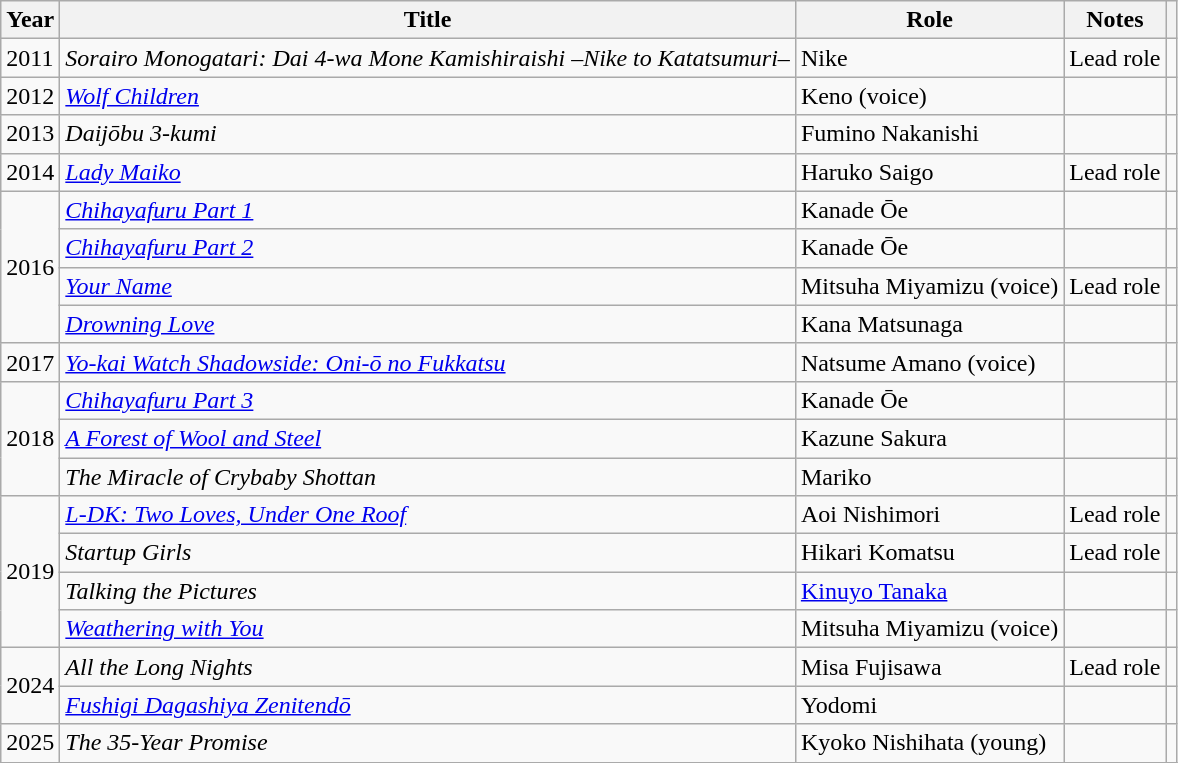<table class="wikitable">
<tr>
<th>Year</th>
<th>Title</th>
<th>Role</th>
<th>Notes</th>
<th></th>
</tr>
<tr>
<td>2011</td>
<td><em>Sorairo Monogatari: Dai 4-wa Mone Kamishiraishi –Nike to Katatsumuri–</em></td>
<td>Nike</td>
<td>Lead role</td>
<td></td>
</tr>
<tr>
<td>2012</td>
<td><em><a href='#'>Wolf Children</a></em></td>
<td>Keno (voice)</td>
<td></td>
<td></td>
</tr>
<tr>
<td>2013</td>
<td><em>Daijōbu 3-kumi</em></td>
<td>Fumino Nakanishi</td>
<td></td>
<td></td>
</tr>
<tr>
<td>2014</td>
<td><em><a href='#'>Lady Maiko</a></em></td>
<td>Haruko Saigo</td>
<td>Lead role</td>
<td></td>
</tr>
<tr>
<td rowspan="4">2016</td>
<td><em><a href='#'>Chihayafuru Part 1</a></em></td>
<td>Kanade Ōe</td>
<td></td>
<td></td>
</tr>
<tr>
<td><em><a href='#'>Chihayafuru Part 2</a></em></td>
<td>Kanade Ōe</td>
<td></td>
<td></td>
</tr>
<tr>
<td><em><a href='#'>Your Name</a></em></td>
<td>Mitsuha Miyamizu (voice)</td>
<td>Lead role</td>
<td></td>
</tr>
<tr>
<td><em><a href='#'>Drowning Love</a></em></td>
<td>Kana Matsunaga</td>
<td></td>
<td></td>
</tr>
<tr>
<td>2017</td>
<td><em><a href='#'>Yo-kai Watch Shadowside: Oni-ō no Fukkatsu</a></em></td>
<td>Natsume Amano (voice)</td>
<td></td>
<td></td>
</tr>
<tr>
<td rowspan="3">2018</td>
<td><em><a href='#'>Chihayafuru Part 3</a></em></td>
<td>Kanade Ōe</td>
<td></td>
<td></td>
</tr>
<tr>
<td><em><a href='#'>A Forest of Wool and Steel</a></em></td>
<td>Kazune Sakura</td>
<td></td>
<td></td>
</tr>
<tr>
<td><em>The Miracle of Crybaby Shottan</em></td>
<td>Mariko</td>
<td></td>
<td></td>
</tr>
<tr>
<td rowspan="4">2019</td>
<td><em><a href='#'>L-DK: Two Loves, Under One Roof</a></em></td>
<td>Aoi Nishimori</td>
<td>Lead role</td>
<td></td>
</tr>
<tr>
<td><em>Startup Girls</em></td>
<td>Hikari Komatsu</td>
<td>Lead role</td>
<td></td>
</tr>
<tr>
<td><em>Talking the Pictures</em></td>
<td><a href='#'>Kinuyo Tanaka</a></td>
<td></td>
<td></td>
</tr>
<tr>
<td><em><a href='#'>Weathering with You</a></em></td>
<td>Mitsuha Miyamizu (voice)</td>
<td></td>
<td></td>
</tr>
<tr>
<td rowspan=2>2024</td>
<td><em>All the Long Nights</em></td>
<td>Misa Fujisawa</td>
<td>Lead role</td>
<td></td>
</tr>
<tr>
<td><em><a href='#'>Fushigi Dagashiya Zenitendō</a></em></td>
<td>Yodomi</td>
<td></td>
<td></td>
</tr>
<tr>
<td>2025</td>
<td><em>The 35-Year Promise</em></td>
<td>Kyoko Nishihata (young)</td>
<td></td>
<td></td>
</tr>
<tr>
</tr>
</table>
